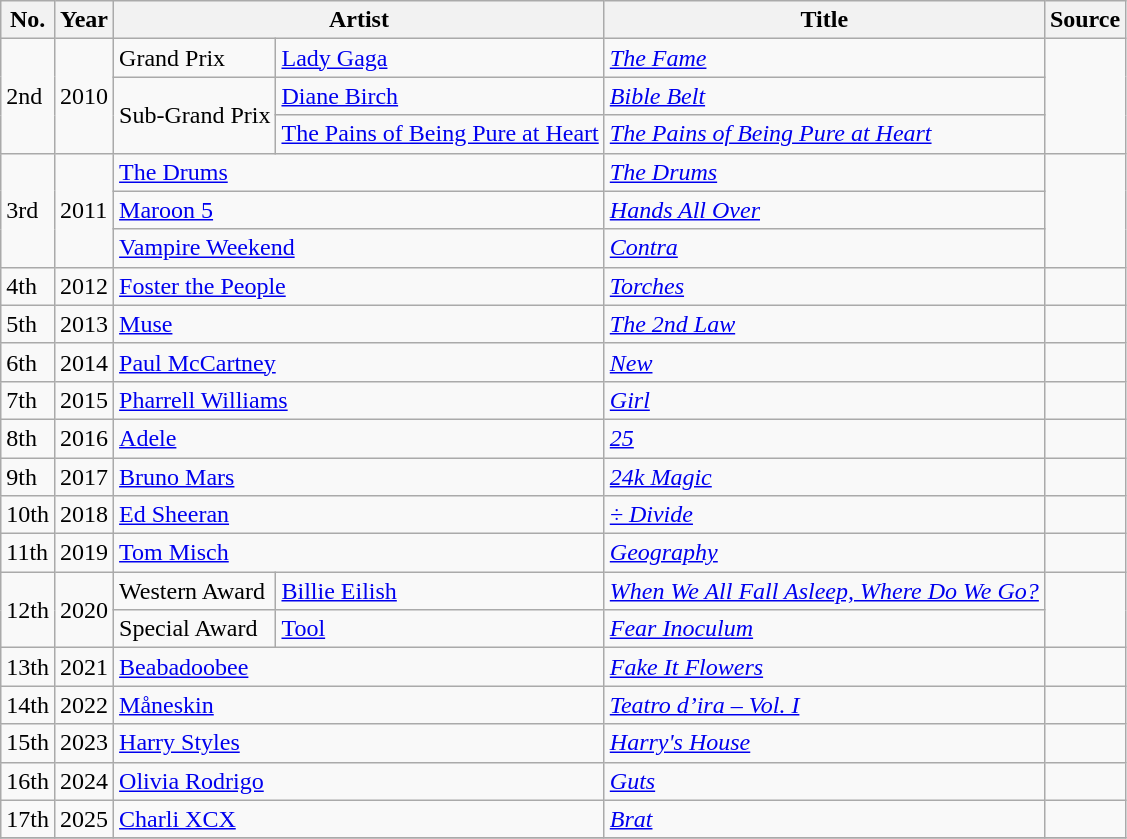<table class=wikitable>
<tr>
<th>No.</th>
<th>Year</th>
<th colspan="2">Artist</th>
<th>Title</th>
<th>Source</th>
</tr>
<tr>
<td rowspan="3">2nd</td>
<td rowspan="3">2010</td>
<td>Grand Prix</td>
<td><a href='#'>Lady Gaga</a></td>
<td><em><a href='#'>The Fame</a></em></td>
<td rowspan="3"></td>
</tr>
<tr>
<td rowspan="2">Sub-Grand Prix</td>
<td><a href='#'>Diane Birch</a></td>
<td><em><a href='#'>Bible Belt</a></em></td>
</tr>
<tr>
<td><a href='#'>The Pains of Being Pure at Heart</a></td>
<td><em><a href='#'>The Pains of Being Pure at Heart</a></em></td>
</tr>
<tr>
<td rowspan="3">3rd</td>
<td rowspan="3">2011</td>
<td colspan="2"><a href='#'>The Drums</a></td>
<td><em><a href='#'>The Drums</a></em></td>
<td rowspan="3"></td>
</tr>
<tr>
<td colspan="2"><a href='#'>Maroon 5</a></td>
<td><em><a href='#'>Hands All Over</a></em></td>
</tr>
<tr>
<td colspan="2"><a href='#'>Vampire Weekend</a></td>
<td><em><a href='#'>Contra</a></em></td>
</tr>
<tr>
<td>4th</td>
<td>2012</td>
<td colspan="2"><a href='#'>Foster the People</a></td>
<td><em><a href='#'>Torches</a></em></td>
<td></td>
</tr>
<tr>
<td>5th</td>
<td>2013</td>
<td colspan="2"><a href='#'>Muse</a></td>
<td><em><a href='#'>The 2nd Law</a></em></td>
<td></td>
</tr>
<tr>
<td>6th</td>
<td>2014</td>
<td colspan="2"><a href='#'>Paul McCartney</a></td>
<td><em><a href='#'>New</a></em></td>
<td></td>
</tr>
<tr>
<td>7th</td>
<td>2015</td>
<td colspan="2"><a href='#'>Pharrell Williams</a></td>
<td><em><a href='#'>Girl</a></em></td>
<td></td>
</tr>
<tr>
<td>8th</td>
<td>2016</td>
<td colspan="2"><a href='#'>Adele</a></td>
<td><em><a href='#'>25</a></em></td>
<td></td>
</tr>
<tr>
<td>9th</td>
<td>2017</td>
<td colspan="2"><a href='#'>Bruno Mars</a></td>
<td><em><a href='#'>24k Magic</a></em></td>
<td></td>
</tr>
<tr>
<td>10th</td>
<td>2018</td>
<td colspan="2"><a href='#'>Ed Sheeran</a></td>
<td><em><a href='#'>÷ Divide</a></em></td>
<td></td>
</tr>
<tr>
<td>11th</td>
<td>2019</td>
<td colspan="2"><a href='#'>Tom Misch</a></td>
<td><em><a href='#'>Geography</a></em></td>
<td></td>
</tr>
<tr>
<td rowspan="2">12th</td>
<td rowspan="2">2020</td>
<td>Western Award</td>
<td><a href='#'>Billie Eilish</a></td>
<td><em><a href='#'>When We All Fall Asleep, Where Do We Go?</a></em></td>
<td rowspan="2"></td>
</tr>
<tr>
<td>Special Award</td>
<td><a href='#'>Tool</a></td>
<td><em><a href='#'>Fear Inoculum</a></em></td>
</tr>
<tr>
<td>13th</td>
<td>2021</td>
<td colspan="2"><a href='#'>Beabadoobee</a></td>
<td><em><a href='#'>Fake It Flowers</a></em></td>
<td></td>
</tr>
<tr>
<td>14th</td>
<td>2022</td>
<td colspan="2"><a href='#'>Måneskin</a></td>
<td><em><a href='#'>Teatro d’ira – Vol. I</a></em></td>
<td></td>
</tr>
<tr>
<td>15th</td>
<td>2023</td>
<td colspan="2"><a href='#'>Harry Styles</a></td>
<td><em><a href='#'>Harry's House</a></em></td>
<td></td>
</tr>
<tr>
<td>16th</td>
<td>2024</td>
<td colspan="2"><a href='#'>Olivia Rodrigo</a></td>
<td><em><a href='#'>Guts</a></em></td>
<td></td>
</tr>
<tr>
<td>17th</td>
<td>2025</td>
<td colspan="2"><a href='#'>Charli XCX</a></td>
<td><em><a href='#'>Brat</a></em></td>
<td></td>
</tr>
<tr>
</tr>
</table>
